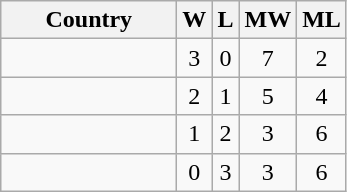<table class="wikitable sortable" style="text-align:center">
<tr>
<th width=110>Country</th>
<th>W</th>
<th>L</th>
<th>MW</th>
<th>ML</th>
</tr>
<tr>
<td align=left><strong></strong></td>
<td>3</td>
<td>0</td>
<td>7</td>
<td>2</td>
</tr>
<tr>
<td align=left></td>
<td>2</td>
<td>1</td>
<td>5</td>
<td>4</td>
</tr>
<tr>
<td align=left></td>
<td>1</td>
<td>2</td>
<td>3</td>
<td>6</td>
</tr>
<tr>
<td align=left></td>
<td>0</td>
<td>3</td>
<td>3</td>
<td>6</td>
</tr>
</table>
